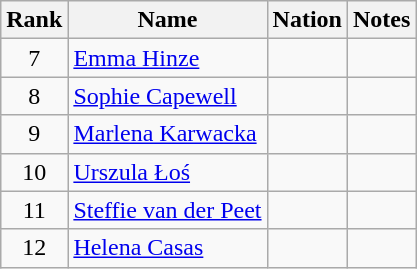<table class="wikitable sortable" style="text-align:center">
<tr>
<th>Rank</th>
<th>Name</th>
<th>Nation</th>
<th>Notes</th>
</tr>
<tr>
<td>7</td>
<td align=left><a href='#'>Emma Hinze</a></td>
<td align=left></td>
<td></td>
</tr>
<tr>
<td>8</td>
<td align=left><a href='#'>Sophie Capewell</a></td>
<td align=left></td>
<td></td>
</tr>
<tr>
<td>9</td>
<td align=left><a href='#'>Marlena Karwacka</a></td>
<td align=left></td>
<td></td>
</tr>
<tr>
<td>10</td>
<td align=left><a href='#'>Urszula Łoś</a></td>
<td align=left></td>
<td></td>
</tr>
<tr>
<td>11</td>
<td align=left><a href='#'>Steffie van der Peet</a></td>
<td align=left></td>
<td></td>
</tr>
<tr>
<td>12</td>
<td align=left><a href='#'>Helena Casas</a></td>
<td align=left></td>
<td></td>
</tr>
</table>
